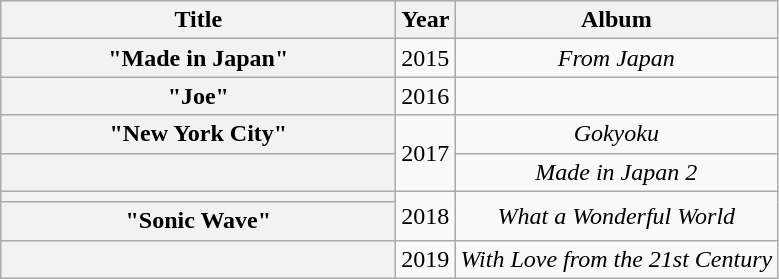<table class="wikitable plainrowheaders" style="text-align:center;">
<tr>
<th scope="col" rowspan="1" style="width:16em;">Title</th>
<th scope="col" rowspan="1">Year</th>
<th scope="col" rowspan="1">Album</th>
</tr>
<tr>
<th scope="row">"Made in Japan"</th>
<td>2015</td>
<td><em>From Japan</em></td>
</tr>
<tr>
<th scope="row">"Joe"</th>
<td>2016</td>
<td></td>
</tr>
<tr>
<th scope="row">"New York City"</th>
<td rowspan="2">2017</td>
<td><em>Gokyoku</em></td>
</tr>
<tr>
<th scope="row"></th>
<td><em>Made in Japan 2</em></td>
</tr>
<tr>
<th scope="row"></th>
<td rowspan="2">2018</td>
<td rowspan="2"><em>What a Wonderful World</em></td>
</tr>
<tr>
<th scope="row">"Sonic Wave"</th>
</tr>
<tr>
<th scope="row"></th>
<td>2019</td>
<td><em>With Love from the 21st Century</em></td>
</tr>
</table>
